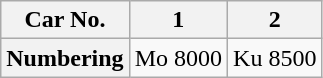<table class="wikitable">
<tr>
<th>Car No.</th>
<th>1</th>
<th>2</th>
</tr>
<tr>
<th>Numbering</th>
<td>Mo 8000</td>
<td>Ku 8500</td>
</tr>
</table>
